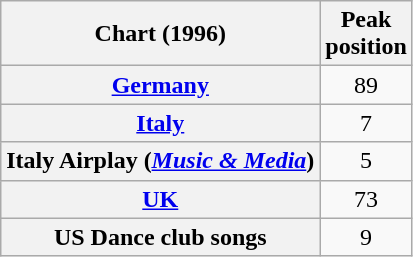<table class="wikitable plainrowheaders sortable" style="text-align:center">
<tr>
<th scope="col">Chart (1996)</th>
<th scope="col">Peak<br>position</th>
</tr>
<tr>
<th scope="row"><a href='#'>Germany</a></th>
<td>89</td>
</tr>
<tr>
<th scope="row"><a href='#'>Italy</a></th>
<td>7</td>
</tr>
<tr>
<th scope="row">Italy Airplay (<em><a href='#'>Music & Media</a></em>)</th>
<td>5</td>
</tr>
<tr>
<th scope="row"><a href='#'>UK</a></th>
<td>73</td>
</tr>
<tr>
<th scope="row">US Dance club songs</th>
<td>9</td>
</tr>
</table>
